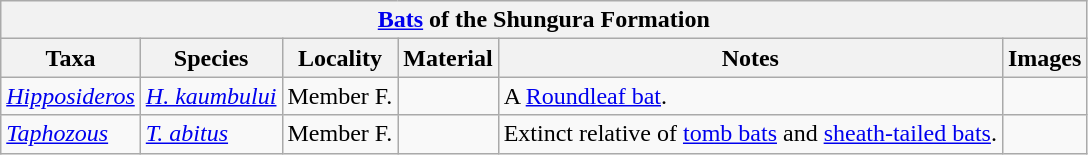<table class="wikitable" align="center">
<tr>
<th colspan="6" align="center"><strong><a href='#'>Bats</a></strong> of the Shungura Formation</th>
</tr>
<tr>
<th>Taxa</th>
<th>Species</th>
<th>Locality</th>
<th>Material</th>
<th>Notes</th>
<th>Images</th>
</tr>
<tr>
<td><em><a href='#'>Hipposideros</a></em></td>
<td><em><a href='#'>H. kaumbului</a></em></td>
<td>Member F.</td>
<td></td>
<td>A <a href='#'>Roundleaf bat</a>.</td>
<td></td>
</tr>
<tr>
<td><em><a href='#'>Taphozous</a></em></td>
<td><em><a href='#'>T. abitus</a></em></td>
<td>Member F.</td>
<td></td>
<td>Extinct relative of <a href='#'>tomb bats</a> and <a href='#'>sheath-tailed bats</a>.</td>
<td></td>
</tr>
</table>
